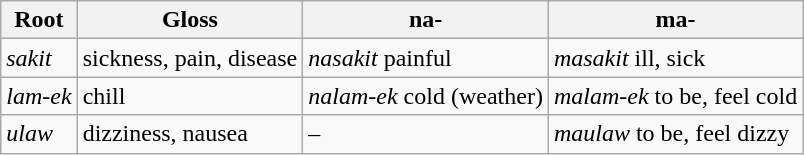<table class="wikitable" border="1">
<tr>
<th>Root</th>
<th>Gloss</th>
<th>na-</th>
<th>ma-</th>
</tr>
<tr>
<td><em>sakit</em></td>
<td>sickness, pain, disease</td>
<td><em>nasakit</em> painful</td>
<td><em>masakit</em> ill, sick</td>
</tr>
<tr>
<td><em>lam-ek</em></td>
<td>chill</td>
<td><em>nalam-ek</em> cold (weather)</td>
<td><em>malam-ek</em> to be, feel cold</td>
</tr>
<tr>
<td><em>ulaw</em></td>
<td>dizziness, nausea</td>
<td>–</td>
<td><em>maulaw</em> to be, feel dizzy</td>
</tr>
</table>
